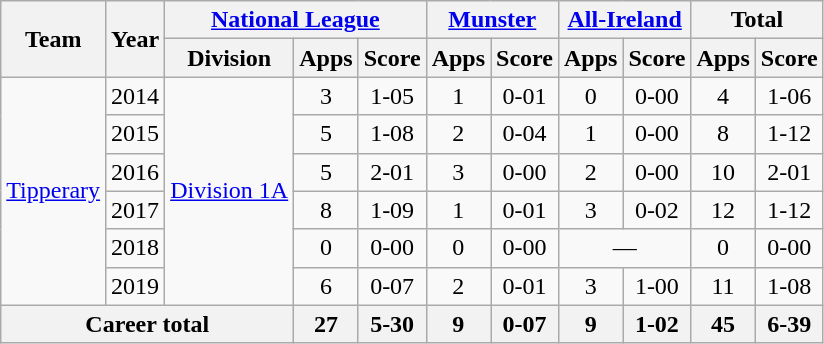<table class="wikitable" style="text-align:center">
<tr>
<th rowspan="2">Team</th>
<th rowspan="2">Year</th>
<th colspan="3"><a href='#'>National League</a></th>
<th colspan="2"><a href='#'>Munster</a></th>
<th colspan="2"><a href='#'>All-Ireland</a></th>
<th colspan="2">Total</th>
</tr>
<tr>
<th>Division</th>
<th>Apps</th>
<th>Score</th>
<th>Apps</th>
<th>Score</th>
<th>Apps</th>
<th>Score</th>
<th>Apps</th>
<th>Score</th>
</tr>
<tr>
<td rowspan="6"><a href='#'>Tipperary</a></td>
<td>2014</td>
<td rowspan="6"><a href='#'>Division 1A</a></td>
<td>3</td>
<td>1-05</td>
<td>1</td>
<td>0-01</td>
<td>0</td>
<td>0-00</td>
<td>4</td>
<td>1-06</td>
</tr>
<tr>
<td>2015</td>
<td>5</td>
<td>1-08</td>
<td>2</td>
<td>0-04</td>
<td>1</td>
<td>0-00</td>
<td>8</td>
<td>1-12</td>
</tr>
<tr>
<td>2016</td>
<td>5</td>
<td>2-01</td>
<td>3</td>
<td>0-00</td>
<td>2</td>
<td>0-00</td>
<td>10</td>
<td>2-01</td>
</tr>
<tr>
<td>2017</td>
<td>8</td>
<td>1-09</td>
<td>1</td>
<td>0-01</td>
<td>3</td>
<td>0-02</td>
<td>12</td>
<td>1-12</td>
</tr>
<tr>
<td>2018</td>
<td>0</td>
<td>0-00</td>
<td>0</td>
<td>0-00</td>
<td colspan=2>—</td>
<td>0</td>
<td>0-00</td>
</tr>
<tr>
<td>2019</td>
<td>6</td>
<td>0-07</td>
<td>2</td>
<td>0-01</td>
<td>3</td>
<td>1-00</td>
<td>11</td>
<td>1-08</td>
</tr>
<tr>
<th colspan="3">Career total</th>
<th>27</th>
<th>5-30</th>
<th>9</th>
<th>0-07</th>
<th>9</th>
<th>1-02</th>
<th>45</th>
<th>6-39</th>
</tr>
</table>
